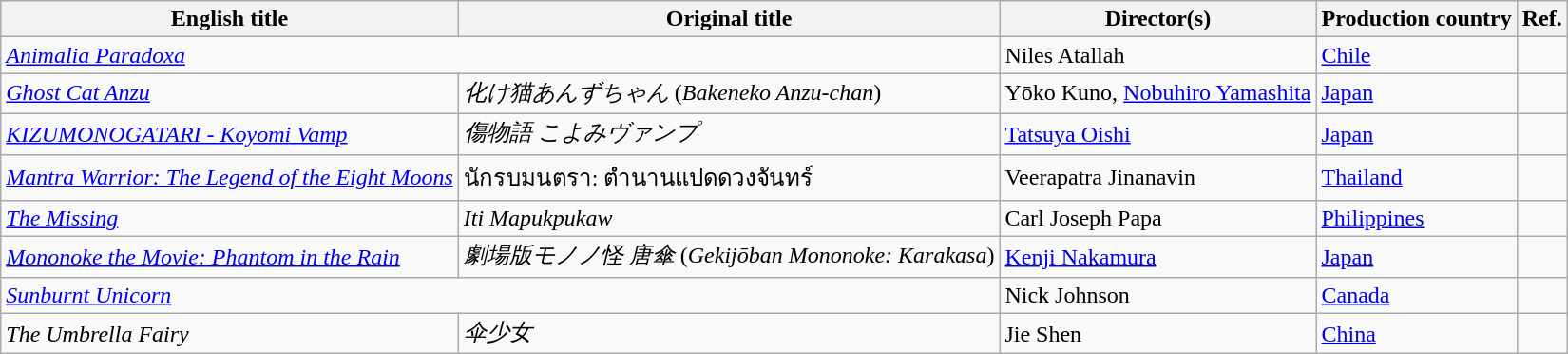<table class="wikitable">
<tr>
<th scope="col">English title</th>
<th scope="col">Original title</th>
<th scope="col">Director(s)</th>
<th scope="col">Production country</th>
<th scope="col">Ref.</th>
</tr>
<tr>
<td colspan="2"><em><a href='#'>Animalia Paradoxa</a></em></td>
<td>Niles Atallah</td>
<td><a href='#'>Chile</a></td>
<td align="center"></td>
</tr>
<tr>
<td><em><a href='#'>Ghost Cat Anzu</a></em></td>
<td><em>化け猫あんずちゃん</em> (<em>Bakeneko Anzu-chan</em>)</td>
<td>Yōko Kuno, <a href='#'>Nobuhiro Yamashita</a></td>
<td><a href='#'>Japan</a></td>
<td align="center"></td>
</tr>
<tr>
<td><em><a href='#'>KIZUMONOGATARI - Koyomi Vamp</a></em></td>
<td><em>傷物語 こよみヴァンプ</em></td>
<td><a href='#'>Tatsuya Oishi</a></td>
<td><a href='#'>Japan</a></td>
<td align="center"></td>
</tr>
<tr>
<td><em><a href='#'>Mantra Warrior: The Legend of the Eight Moons</a></em></td>
<td>นักรบมนตรา: ตำนานแปดดวงจันทร์</td>
<td>Veerapatra Jinanavin</td>
<td><a href='#'>Thailand</a></td>
<td align="center"></td>
</tr>
<tr>
<td><em><a href='#'>The Missing</a></em></td>
<td><em>Iti Mapukpukaw</em></td>
<td>Carl Joseph Papa</td>
<td><a href='#'>Philippines</a></td>
<td align="center"></td>
</tr>
<tr>
<td><em><a href='#'>Mononoke the Movie: Phantom in the Rain</a></em></td>
<td><em>劇場版モノノ怪 唐傘</em> (<em>Gekijōban Mononoke: Karakasa</em>)</td>
<td><a href='#'>Kenji Nakamura</a></td>
<td><a href='#'>Japan</a></td>
<td align="center"></td>
</tr>
<tr>
<td colspan="2"><em><a href='#'>Sunburnt Unicorn</a></em></td>
<td>Nick Johnson</td>
<td><a href='#'>Canada</a></td>
<td align="center"></td>
</tr>
<tr>
<td><em>The Umbrella Fairy</em></td>
<td><em>伞少女</em></td>
<td>Jie Shen</td>
<td><a href='#'>China</a></td>
<td align="center"></td>
</tr>
</table>
